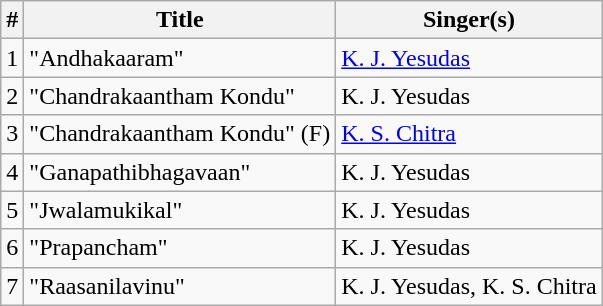<table class="wikitable">
<tr>
<th>#</th>
<th>Title</th>
<th>Singer(s)</th>
</tr>
<tr>
<td>1</td>
<td>"Andhakaaram"</td>
<td><a href='#'>K. J. Yesudas</a></td>
</tr>
<tr>
<td>2</td>
<td>"Chandrakaantham Kondu"</td>
<td>K. J. Yesudas</td>
</tr>
<tr>
<td>3</td>
<td>"Chandrakaantham Kondu" (F)</td>
<td><a href='#'>K. S. Chitra</a></td>
</tr>
<tr>
<td>4</td>
<td>"Ganapathibhagavaan"</td>
<td>K. J. Yesudas</td>
</tr>
<tr>
<td>5</td>
<td>"Jwalamukikal"</td>
<td>K. J. Yesudas</td>
</tr>
<tr>
<td>6</td>
<td>"Prapancham"</td>
<td>K. J. Yesudas</td>
</tr>
<tr>
<td>7</td>
<td>"Raasanilavinu"</td>
<td>K. J. Yesudas, K. S. Chitra</td>
</tr>
</table>
